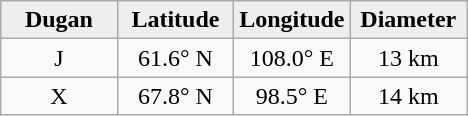<table class="wikitable">
<tr>
<th width="25%" style="background:#eeeeee;">Dugan</th>
<th width="25%" style="background:#eeeeee;">Latitude</th>
<th width="25%" style="background:#eeeeee;">Longitude</th>
<th width="25%" style="background:#eeeeee;">Diameter</th>
</tr>
<tr>
<td align="center">J</td>
<td align="center">61.6° N</td>
<td align="center">108.0° E</td>
<td align="center">13 km</td>
</tr>
<tr>
<td align="center">X</td>
<td align="center">67.8° N</td>
<td align="center">98.5° E</td>
<td align="center">14 km</td>
</tr>
</table>
